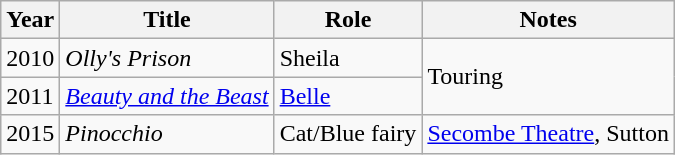<table class="wikitable">
<tr>
<th>Year</th>
<th>Title</th>
<th>Role</th>
<th>Notes</th>
</tr>
<tr>
<td>2010</td>
<td><em>Olly's Prison</em></td>
<td>Sheila</td>
<td rowspan="2">Touring</td>
</tr>
<tr>
<td>2011</td>
<td><em><a href='#'>Beauty and the Beast</a></em></td>
<td><a href='#'>Belle</a></td>
</tr>
<tr>
<td>2015</td>
<td><em>Pinocchio</em></td>
<td>Cat/Blue fairy</td>
<td><a href='#'>Secombe Theatre</a>, Sutton</td>
</tr>
</table>
